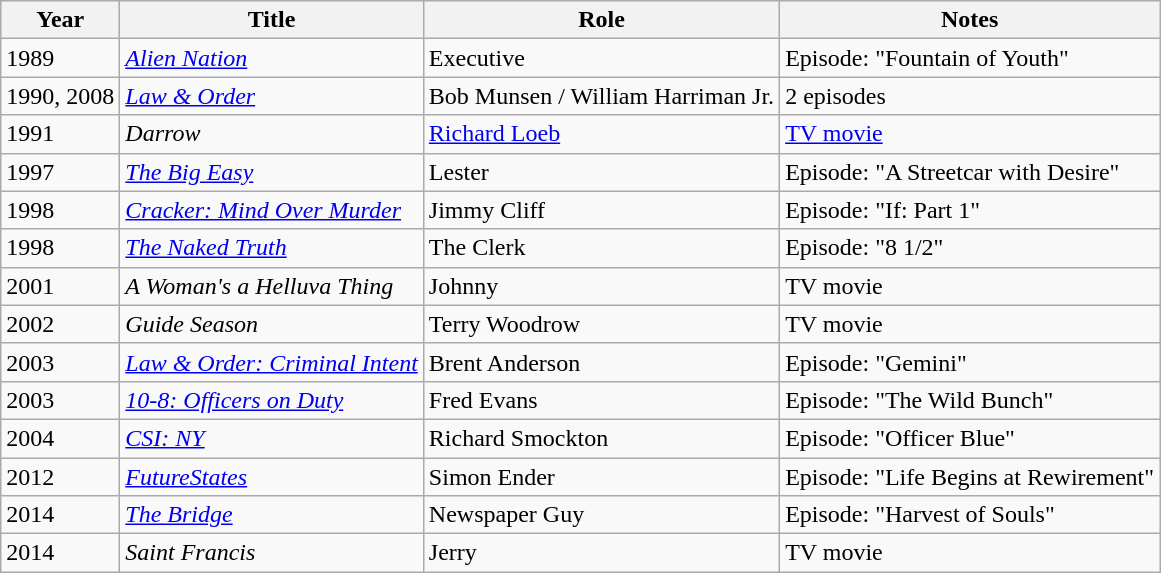<table class="wikitable sortable">
<tr>
<th>Year</th>
<th>Title</th>
<th>Role</th>
<th>Notes</th>
</tr>
<tr>
<td>1989</td>
<td><a href='#'><em>Alien Nation</em></a></td>
<td>Executive</td>
<td>Episode: "Fountain of Youth"</td>
</tr>
<tr>
<td>1990, 2008</td>
<td><em><a href='#'>Law & Order</a></em></td>
<td>Bob Munsen / William Harriman Jr.</td>
<td>2 episodes</td>
</tr>
<tr>
<td>1991</td>
<td><em>Darrow</em></td>
<td><a href='#'>Richard Loeb</a></td>
<td><a href='#'>TV movie</a></td>
</tr>
<tr>
<td>1997</td>
<td><a href='#'><em>The Big Easy</em></a></td>
<td>Lester</td>
<td>Episode: "A Streetcar with Desire"</td>
</tr>
<tr>
<td>1998</td>
<td><em><a href='#'>Cracker: Mind Over Murder</a></em></td>
<td>Jimmy Cliff</td>
<td>Episode: "If: Part 1"</td>
</tr>
<tr>
<td>1998</td>
<td><a href='#'><em>The Naked Truth</em></a></td>
<td>The Clerk</td>
<td>Episode: "8 1/2"</td>
</tr>
<tr>
<td>2001</td>
<td><em>A Woman's a Helluva Thing</em></td>
<td>Johnny</td>
<td>TV movie</td>
</tr>
<tr>
<td>2002</td>
<td><em>Guide Season</em></td>
<td>Terry Woodrow</td>
<td>TV movie</td>
</tr>
<tr>
<td>2003</td>
<td><em><a href='#'>Law & Order: Criminal Intent</a></em></td>
<td>Brent Anderson</td>
<td>Episode: "Gemini"</td>
</tr>
<tr>
<td>2003</td>
<td><em><a href='#'>10-8: Officers on Duty</a></em></td>
<td>Fred Evans</td>
<td>Episode: "The Wild Bunch"</td>
</tr>
<tr>
<td>2004</td>
<td><em><a href='#'>CSI: NY</a></em></td>
<td>Richard Smockton</td>
<td>Episode: "Officer Blue"</td>
</tr>
<tr>
<td>2012</td>
<td><em><a href='#'>FutureStates</a></em></td>
<td>Simon Ender</td>
<td>Episode: "Life Begins at Rewirement"</td>
</tr>
<tr>
<td>2014</td>
<td><a href='#'><em>The Bridge</em></a></td>
<td>Newspaper Guy</td>
<td>Episode: "Harvest of Souls"</td>
</tr>
<tr>
<td>2014</td>
<td><em>Saint Francis</em></td>
<td>Jerry</td>
<td>TV movie</td>
</tr>
</table>
